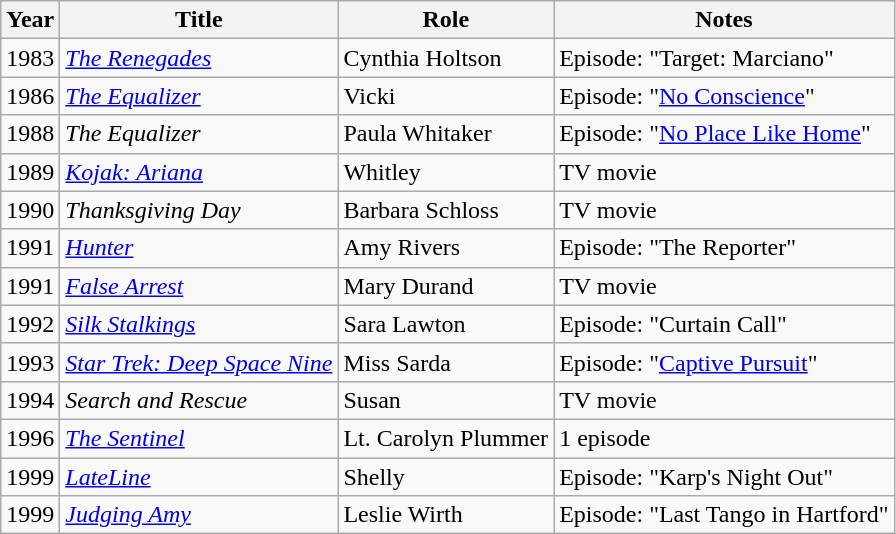<table class="wikitable sortable">
<tr>
<th>Year</th>
<th>Title</th>
<th>Role</th>
<th>Notes</th>
</tr>
<tr>
<td>1983</td>
<td><em><a href='#'>The Renegades</a></em></td>
<td>Cynthia Holtson</td>
<td>Episode: "Target: Marciano"</td>
</tr>
<tr>
<td>1986</td>
<td><em><a href='#'>The Equalizer</a></em></td>
<td>Vicki</td>
<td>Episode: "<a href='#'>No Conscience</a>"</td>
</tr>
<tr>
<td>1988</td>
<td><em>The Equalizer</em></td>
<td>Paula Whitaker</td>
<td>Episode: "<a href='#'>No Place Like Home</a>"</td>
</tr>
<tr>
<td>1989</td>
<td><em><a href='#'>Kojak: Ariana</a></em></td>
<td>Whitley</td>
<td>TV movie</td>
</tr>
<tr>
<td>1990</td>
<td><em>Thanksgiving Day</em></td>
<td>Barbara Schloss</td>
<td>TV movie</td>
</tr>
<tr>
<td>1991</td>
<td><em><a href='#'>Hunter</a></em></td>
<td>Amy Rivers</td>
<td>Episode: "The Reporter"</td>
</tr>
<tr>
<td>1991</td>
<td><em><a href='#'>False Arrest</a></em></td>
<td>Mary Durand</td>
<td>TV movie</td>
</tr>
<tr>
<td>1992</td>
<td><em><a href='#'>Silk Stalkings</a></em></td>
<td>Sara Lawton</td>
<td>Episode: "Curtain Call"</td>
</tr>
<tr>
<td>1993</td>
<td><em><a href='#'>Star Trek: Deep Space Nine</a></em></td>
<td>Miss Sarda</td>
<td>Episode: "<a href='#'>Captive Pursuit</a>"</td>
</tr>
<tr>
<td>1994</td>
<td><em>Search and Rescue</em></td>
<td>Susan</td>
<td>TV movie</td>
</tr>
<tr>
<td>1996</td>
<td><em><a href='#'>The Sentinel</a></em></td>
<td>Lt. Carolyn Plummer</td>
<td>1 episode</td>
</tr>
<tr>
<td>1999</td>
<td><em><a href='#'>LateLine</a></em></td>
<td>Shelly</td>
<td>Episode: "Karp's Night Out"</td>
</tr>
<tr>
<td>1999</td>
<td><em><a href='#'>Judging Amy</a></em></td>
<td>Leslie Wirth</td>
<td>Episode: "Last Tango in Hartford"</td>
</tr>
</table>
